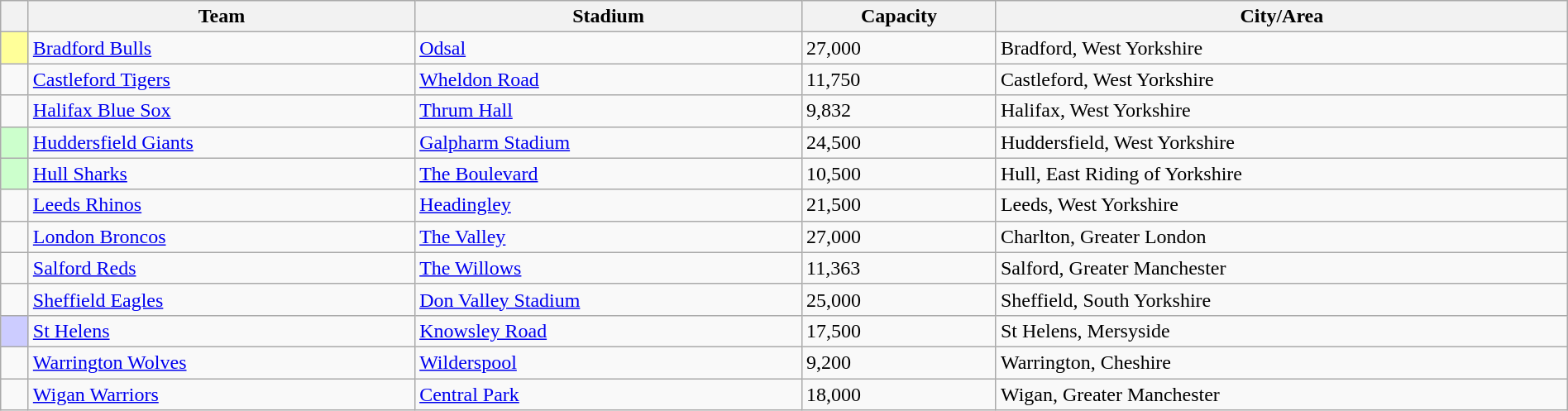<table style="width:100%;" class="wikitable sortable">
<tr>
<th></th>
<th>Team</th>
<th>Stadium</th>
<th>Capacity</th>
<th>City/Area</th>
</tr>
<tr>
<td style="background:#ff9; width:15px;"></td>
<td> <a href='#'>Bradford Bulls</a></td>
<td><a href='#'>Odsal</a></td>
<td>27,000</td>
<td>Bradford, West Yorkshire</td>
</tr>
<tr>
<td></td>
<td> <a href='#'>Castleford Tigers</a></td>
<td><a href='#'>Wheldon Road</a></td>
<td>11,750</td>
<td>Castleford, West Yorkshire</td>
</tr>
<tr>
<td></td>
<td> <a href='#'>Halifax Blue Sox</a></td>
<td><a href='#'>Thrum Hall</a></td>
<td>9,832</td>
<td>Halifax, West Yorkshire</td>
</tr>
<tr>
<td style="background:#cfc; width:15px;"></td>
<td> <a href='#'>Huddersfield Giants</a></td>
<td><a href='#'>Galpharm Stadium</a></td>
<td>24,500</td>
<td>Huddersfield, West Yorkshire</td>
</tr>
<tr>
<td style="background:#cfc; width:15px;"></td>
<td> <a href='#'>Hull Sharks</a></td>
<td><a href='#'>The Boulevard</a></td>
<td>10,500</td>
<td>Hull, East Riding of Yorkshire</td>
</tr>
<tr>
<td></td>
<td> <a href='#'>Leeds Rhinos</a></td>
<td><a href='#'>Headingley</a></td>
<td>21,500</td>
<td>Leeds, West Yorkshire</td>
</tr>
<tr>
<td></td>
<td> <a href='#'>London Broncos</a></td>
<td><a href='#'>The Valley</a></td>
<td>27,000</td>
<td>Charlton, Greater London</td>
</tr>
<tr>
<td></td>
<td> <a href='#'>Salford Reds</a></td>
<td><a href='#'>The Willows</a></td>
<td>11,363</td>
<td>Salford, Greater Manchester</td>
</tr>
<tr>
<td></td>
<td> <a href='#'>Sheffield Eagles</a></td>
<td><a href='#'>Don Valley Stadium</a></td>
<td>25,000</td>
<td>Sheffield, South Yorkshire</td>
</tr>
<tr>
<td style="background:#ccf; width:15px;"></td>
<td> <a href='#'>St Helens</a></td>
<td><a href='#'>Knowsley Road</a></td>
<td>17,500</td>
<td>St Helens, Mersyside</td>
</tr>
<tr>
<td></td>
<td> <a href='#'>Warrington Wolves</a></td>
<td><a href='#'>Wilderspool</a></td>
<td>9,200</td>
<td>Warrington, Cheshire</td>
</tr>
<tr>
<td></td>
<td> <a href='#'>Wigan Warriors</a></td>
<td><a href='#'>Central Park</a></td>
<td>18,000</td>
<td>Wigan, Greater Manchester</td>
</tr>
</table>
